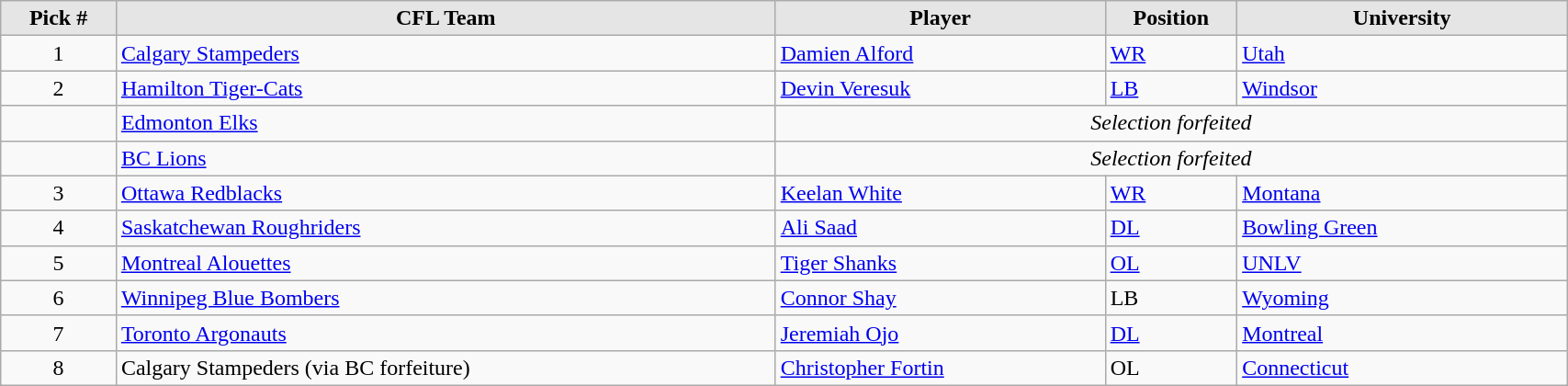<table class="wikitable" style="width: 90%">
<tr>
<th style="background:#E5E5E5;" width=7%>Pick #</th>
<th width=40% style="background:#E5E5E5;">CFL Team</th>
<th width=20% style="background:#E5E5E5;">Player</th>
<th width=8% style="background:#E5E5E5;">Position</th>
<th width=20% style="background:#E5E5E5;">University</th>
</tr>
<tr>
<td align=center>1</td>
<td><a href='#'>Calgary Stampeders</a></td>
<td><a href='#'>Damien Alford</a></td>
<td><a href='#'>WR</a></td>
<td><a href='#'>Utah</a></td>
</tr>
<tr>
<td align=center>2</td>
<td><a href='#'>Hamilton Tiger-Cats</a></td>
<td><a href='#'>Devin Veresuk</a></td>
<td><a href='#'>LB</a></td>
<td><a href='#'>Windsor</a></td>
</tr>
<tr>
<td></td>
<td><a href='#'>Edmonton Elks</a></td>
<td colspan="3" style="text-align:center;"><em>Selection forfeited</em></td>
</tr>
<tr>
<td></td>
<td><a href='#'>BC Lions</a></td>
<td colspan="3" style="text-align:center;"><em>Selection forfeited</em></td>
</tr>
<tr>
<td align=center>3</td>
<td><a href='#'>Ottawa Redblacks</a></td>
<td><a href='#'>Keelan White</a></td>
<td><a href='#'>WR</a></td>
<td><a href='#'>Montana</a></td>
</tr>
<tr>
<td align=center>4</td>
<td><a href='#'>Saskatchewan Roughriders</a></td>
<td><a href='#'>Ali Saad</a></td>
<td><a href='#'>DL</a></td>
<td><a href='#'>Bowling Green</a></td>
</tr>
<tr>
<td align=center>5</td>
<td><a href='#'>Montreal Alouettes</a></td>
<td><a href='#'>Tiger Shanks</a></td>
<td><a href='#'>OL</a></td>
<td><a href='#'>UNLV</a></td>
</tr>
<tr>
<td align=center>6</td>
<td><a href='#'>Winnipeg Blue Bombers</a></td>
<td><a href='#'>Connor Shay</a></td>
<td>LB</td>
<td><a href='#'>Wyoming</a></td>
</tr>
<tr>
<td align=center>7</td>
<td><a href='#'>Toronto Argonauts</a></td>
<td><a href='#'>Jeremiah Ojo</a></td>
<td><a href='#'>DL</a></td>
<td><a href='#'>Montreal</a></td>
</tr>
<tr>
<td align=center>8</td>
<td>Calgary Stampeders (via BC forfeiture)</td>
<td><a href='#'>Christopher Fortin</a></td>
<td>OL</td>
<td><a href='#'>Connecticut</a></td>
</tr>
</table>
